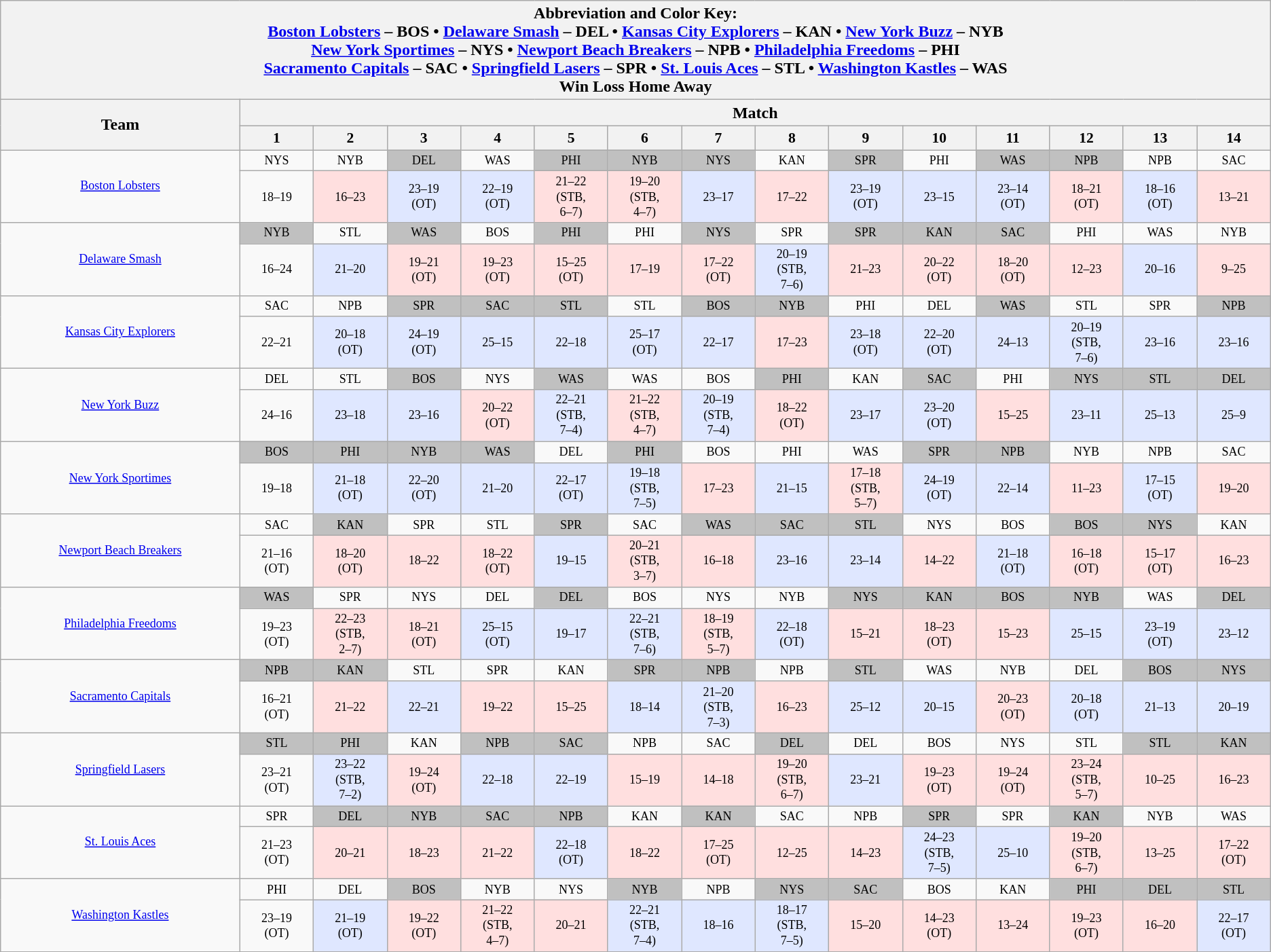<table class="wikitable" style="text-align:center;width=100%">
<tr>
<th colspan="15">Abbreviation and Color Key:<br><a href='#'>Boston Lobsters</a> – BOS • <a href='#'>Delaware Smash</a> – DEL • <a href='#'>Kansas City Explorers</a> – KAN • <a href='#'>New York Buzz</a> – NYB<br><a href='#'>New York Sportimes</a> – NYS • <a href='#'>Newport Beach Breakers</a> – NPB • <a href='#'>Philadelphia Freedoms</a> – PHI<br><a href='#'>Sacramento Capitals</a> – SAC • <a href='#'>Springfield Lasers</a> – SPR • <a href='#'>St. Louis Aces</a> – STL • <a href='#'>Washington Kastles</a> – WAS<br><span>Win</span>  <span>Loss</span>  <span>Home</span>  <span>Away</span></th>
</tr>
<tr>
<th width="10.4%" rowspan="2">Team</th>
<th width="89.6%" colspan="14">Match</th>
</tr>
<tr style="background-color:#CCCCCC; font-size: 90%">
<th width="3.2%">1</th>
<th width="3.2%">2</th>
<th width="3.2%">3</th>
<th width="3.2%">4</th>
<th width="3.2%">5</th>
<th width="3.2%">6</th>
<th width="3.2%">7</th>
<th width="3.2%">8</th>
<th width="3.2%">9</th>
<th width="3.2%">10</th>
<th width="3.2%">11</th>
<th width="3.2%">12</th>
<th width="3.2%">13</th>
<th width="3.2%">14<br></th>
</tr>
<tr style="font-size: 75%">
<td rowspan="2"><a href='#'>Boston Lobsters</a></td>
<td>NYS</td>
<td>NYB</td>
<td bgcolor=#C0C0C0>DEL</td>
<td>WAS</td>
<td bgcolor=#C0C0C0>PHI</td>
<td bgcolor=#C0C0C0>NYB</td>
<td bgcolor=#C0C0C0>NYS</td>
<td>KAN</td>
<td bgcolor=#C0C0C0>SPR</td>
<td>PHI</td>
<td bgcolor=#C0C0C0>WAS</td>
<td bgcolor=#C0C0C0>NPB</td>
<td>NPB</td>
<td>SAC</td>
</tr>
<tr style="font-size: 75%">
<td>18–19</td>
<td bgcolor=#FFDFDF>16–23</td>
<td bgcolor=#DFE7FF>23–19<br>(OT)</td>
<td bgcolor=#DFE7FF>22–19<br>(OT)</td>
<td bgcolor=#FFDFDF>21–22<br>(STB,<br>6–7)</td>
<td bgcolor=#FFDFDF>19–20<br>(STB,<br>4–7)</td>
<td bgcolor=#DFE7FF>23–17</td>
<td bgcolor=#FFDFDF>17–22</td>
<td bgcolor=#DFE7FF>23–19<br>(OT)</td>
<td bgcolor=#DFE7FF>23–15</td>
<td bgcolor=#DFE7FF>23–14<br>(OT)</td>
<td bgcolor=#FFDFDF>18–21<br>(OT)</td>
<td bgcolor=#DFE7FF>18–16<br>(OT)</td>
<td bgcolor=#FFDFDF>13–21</td>
</tr>
<tr style="font-size: 75%">
<td rowspan="2"><a href='#'>Delaware Smash</a></td>
<td bgcolor=#C0C0C0>NYB</td>
<td>STL</td>
<td bgcolor=#C0C0C0>WAS</td>
<td>BOS</td>
<td bgcolor=#C0C0C0>PHI</td>
<td>PHI</td>
<td bgcolor=#C0C0C0>NYS</td>
<td>SPR</td>
<td bgcolor=#C0C0C0>SPR</td>
<td bgcolor=#C0C0C0>KAN</td>
<td bgcolor=#C0C0C0>SAC</td>
<td>PHI</td>
<td>WAS</td>
<td>NYB</td>
</tr>
<tr style="font-size: 75%">
<td>16–24</td>
<td bgcolor=#DFE7FF>21–20</td>
<td bgcolor=#FFDFDF>19–21<br>(OT)</td>
<td bgcolor=#FFDFDF>19–23<br>(OT)</td>
<td bgcolor=#FFDFDF>15–25<br>(OT)</td>
<td bgcolor=#FFDFDF>17–19</td>
<td bgcolor=#FFDFDF>17–22<br>(OT)</td>
<td bgcolor=#DFE7FF>20–19<br>(STB,<br>7–6)</td>
<td bgcolor=#FFDFDF>21–23</td>
<td bgcolor=#FFDFDF>20–22<br>(OT)</td>
<td bgcolor=#FFDFDF>18–20<br>(OT)</td>
<td bgcolor=#FFDFDF>12–23</td>
<td bgcolor=#DFE7FF>20–16</td>
<td bgcolor=#FFDFDF>9–25</td>
</tr>
<tr style="font-size: 75%">
<td rowspan="2"><a href='#'>Kansas City Explorers</a></td>
<td>SAC</td>
<td>NPB</td>
<td bgcolor=#C0C0C0>SPR</td>
<td bgcolor=#C0C0C0>SAC</td>
<td bgcolor=#C0C0C0>STL</td>
<td>STL</td>
<td bgcolor=#C0C0C0>BOS</td>
<td bgcolor=#C0C0C0>NYB</td>
<td>PHI</td>
<td>DEL</td>
<td bgcolor=#C0C0C0>WAS</td>
<td>STL</td>
<td>SPR</td>
<td bgcolor=#C0C0C0>NPB</td>
</tr>
<tr style="font-size: 75%">
<td>22–21</td>
<td bgcolor=#DFE7FF>20–18<br>(OT)</td>
<td bgcolor=#DFE7FF>24–19<br>(OT)</td>
<td bgcolor=#DFE7FF>25–15</td>
<td bgcolor=#DFE7FF>22–18</td>
<td bgcolor=#DFE7FF>25–17<br>(OT)</td>
<td bgcolor=#DFE7FF>22–17</td>
<td bgcolor=#FFDFDF>17–23</td>
<td bgcolor=#DFE7FF>23–18<br>(OT)</td>
<td bgcolor=#DFE7FF>22–20<br>(OT)</td>
<td bgcolor=#DFE7FF>24–13</td>
<td bgcolor=#DFE7FF>20–19<br>(STB,<br>7–6)</td>
<td bgcolor=#DFE7FF>23–16</td>
<td bgcolor=#DFE7FF>23–16</td>
</tr>
<tr style="font-size: 75%">
<td rowspan="2"><a href='#'>New York Buzz</a></td>
<td>DEL</td>
<td>STL</td>
<td bgcolor=#C0C0C0>BOS</td>
<td>NYS</td>
<td bgcolor=#C0C0C0>WAS</td>
<td>WAS</td>
<td>BOS</td>
<td bgcolor=#C0C0C0>PHI</td>
<td>KAN</td>
<td bgcolor=#C0C0C0>SAC</td>
<td>PHI</td>
<td bgcolor=#C0C0C0>NYS</td>
<td bgcolor=#C0C0C0>STL</td>
<td bgcolor=#C0C0C0>DEL</td>
</tr>
<tr style="font-size: 75%">
<td>24–16</td>
<td bgcolor=#DFE7FF>23–18</td>
<td bgcolor=#DFE7FF>23–16</td>
<td bgcolor=#FFDFDF>20–22<br>(OT)</td>
<td bgcolor=#DFE7FF>22–21<br>(STB,<br>7–4)</td>
<td bgcolor=#FFDFDF>21–22<br>(STB,<br>4–7)</td>
<td bgcolor=#DFE7FF>20–19<br>(STB,<br>7–4)</td>
<td bgcolor=#FFDFDF>18–22<br>(OT)</td>
<td bgcolor=#DFE7FF>23–17</td>
<td bgcolor=#DFE7FF>23–20<br>(OT)</td>
<td bgcolor=#FFDFDF>15–25</td>
<td bgcolor=#DFE7FF>23–11</td>
<td bgcolor=#DFE7FF>25–13</td>
<td bgcolor=#DFE7FF>25–9</td>
</tr>
<tr style="font-size: 75%">
<td rowspan="2"><a href='#'>New York Sportimes</a></td>
<td bgcolor=#C0C0C0>BOS</td>
<td bgcolor=#C0C0C0>PHI</td>
<td bgcolor=#C0C0C0>NYB</td>
<td bgcolor=#C0C0C0>WAS</td>
<td>DEL</td>
<td bgcolor=#C0C0C0>PHI</td>
<td>BOS</td>
<td>PHI</td>
<td>WAS</td>
<td bgcolor=#C0C0C0>SPR</td>
<td bgcolor=#C0C0C0>NPB</td>
<td>NYB</td>
<td>NPB</td>
<td>SAC</td>
</tr>
<tr style="font-size: 75%">
<td>19–18</td>
<td bgcolor=#DFE7FF>21–18<br>(OT)</td>
<td bgcolor=#DFE7FF>22–20<br>(OT)</td>
<td bgcolor=#DFE7FF>21–20</td>
<td bgcolor=#DFE7FF>22–17<br>(OT)</td>
<td bgcolor=#DFE7FF>19–18<br>(STB,<br>7–5)</td>
<td bgcolor=#FFDFDF>17–23</td>
<td bgcolor=#DFE7FF>21–15</td>
<td bgcolor=#FFDFDF>17–18<br>(STB,<br>5–7)</td>
<td bgcolor=#DFE7FF>24–19<br>(OT)</td>
<td bgcolor=#DFE7FF>22–14</td>
<td bgcolor=#FFDFDF>11–23</td>
<td bgcolor=#DFE7FF>17–15<br>(OT)</td>
<td bgcolor=#FFDFDF>19–20</td>
</tr>
<tr style="font-size: 75%">
<td rowspan="2"><a href='#'>Newport Beach Breakers</a></td>
<td>SAC</td>
<td bgcolor=#C0C0C0>KAN</td>
<td>SPR</td>
<td>STL</td>
<td bgcolor=#C0C0C0>SPR</td>
<td>SAC</td>
<td bgcolor=#C0C0C0>WAS</td>
<td bgcolor=#C0C0C0>SAC</td>
<td bgcolor=#C0C0C0>STL</td>
<td>NYS</td>
<td>BOS</td>
<td bgcolor=#C0C0C0>BOS</td>
<td bgcolor=#C0C0C0>NYS</td>
<td>KAN</td>
</tr>
<tr style="font-size: 75%">
<td>21–16<br>(OT)</td>
<td bgcolor=#FFDFDF>18–20<br>(OT)</td>
<td bgcolor=#FFDFDF>18–22</td>
<td bgcolor=#FFDFDF>18–22<br>(OT)</td>
<td bgcolor=#DFE7FF>19–15</td>
<td bgcolor=#FFDFDF>20–21<br>(STB,<br>3–7)</td>
<td bgcolor=#FFDFDF>16–18</td>
<td bgcolor=#DFE7FF>23–16</td>
<td bgcolor=#DFE7FF>23–14</td>
<td bgcolor=#FFDFDF>14–22</td>
<td bgcolor=#DFE7FF>21–18<br>(OT)</td>
<td bgcolor=#FFDFDF>16–18<br>(OT)</td>
<td bgcolor=#FFDFDF>15–17<br>(OT)</td>
<td bgcolor=#FFDFDF>16–23</td>
</tr>
<tr style="font-size: 75%">
<td rowspan="2"><a href='#'>Philadelphia Freedoms</a></td>
<td bgcolor=#C0C0C0>WAS</td>
<td>SPR</td>
<td>NYS</td>
<td>DEL</td>
<td bgcolor=#C0C0C0>DEL</td>
<td>BOS</td>
<td>NYS</td>
<td>NYB</td>
<td bgcolor=#C0C0C0>NYS</td>
<td bgcolor=#C0C0C0>KAN</td>
<td bgcolor=#C0C0C0>BOS</td>
<td bgcolor=#C0C0C0>NYB</td>
<td>WAS</td>
<td bgcolor=#C0C0C0>DEL</td>
</tr>
<tr style="font-size: 75%">
<td>19–23<br>(OT)</td>
<td bgcolor=#FFDFDF>22–23<br>(STB,<br>2–7)</td>
<td bgcolor=#FFDFDF>18–21<br>(OT)</td>
<td bgcolor=#DFE7FF>25–15<br>(OT)</td>
<td bgcolor=#DFE7FF>19–17</td>
<td bgcolor=#DFE7FF>22–21<br>(STB,<br>7–6)</td>
<td bgcolor=#FFDFDF>18–19<br>(STB,<br>5–7)</td>
<td bgcolor=#DFE7FF>22–18<br>(OT)</td>
<td bgcolor=#FFDFDF>15–21</td>
<td bgcolor=#FFDFDF>18–23<br>(OT)</td>
<td bgcolor=#FFDFDF>15–23</td>
<td bgcolor=#DFE7FF>25–15</td>
<td bgcolor=#DFE7FF>23–19<br>(OT)</td>
<td bgcolor=#DFE7FF>23–12</td>
</tr>
<tr style="font-size: 75%">
<td rowspan="2"><a href='#'>Sacramento Capitals</a></td>
<td bgcolor=#C0C0C0>NPB</td>
<td bgcolor=#C0C0C0>KAN</td>
<td>STL</td>
<td>SPR</td>
<td>KAN</td>
<td bgcolor=#C0C0C0>SPR</td>
<td bgcolor=#C0C0C0>NPB</td>
<td>NPB</td>
<td bgcolor=#C0C0C0>STL</td>
<td>WAS</td>
<td>NYB</td>
<td>DEL</td>
<td bgcolor=#C0C0C0>BOS</td>
<td bgcolor=#C0C0C0>NYS</td>
</tr>
<tr style="font-size: 75%">
<td>16–21<br>(OT)</td>
<td bgcolor=#FFDFDF>21–22</td>
<td bgcolor=#DFE7FF>22–21</td>
<td bgcolor=#FFDFDF>19–22</td>
<td bgcolor=#FFDFDF>15–25</td>
<td bgcolor=#DFE7FF>18–14</td>
<td bgcolor=#DFE7FF>21–20<br>(STB,<br>7–3)</td>
<td bgcolor=#FFDFDF>16–23</td>
<td bgcolor=#DFE7FF>25–12</td>
<td bgcolor=#DFE7FF>20–15</td>
<td bgcolor=#FFDFDF>20–23<br>(OT)</td>
<td bgcolor=#DFE7FF>20–18<br>(OT)</td>
<td bgcolor=#DFE7FF>21–13</td>
<td bgcolor=#DFE7FF>20–19</td>
</tr>
<tr style="font-size: 75%">
<td rowspan="2"><a href='#'>Springfield Lasers</a></td>
<td bgcolor=#C0C0C0>STL</td>
<td bgcolor=#C0C0C0>PHI</td>
<td>KAN</td>
<td bgcolor=#C0C0C0>NPB</td>
<td bgcolor=#C0C0C0>SAC</td>
<td>NPB</td>
<td>SAC</td>
<td bgcolor=#C0C0C0>DEL</td>
<td>DEL</td>
<td>BOS</td>
<td>NYS</td>
<td>STL</td>
<td bgcolor=#C0C0C0>STL</td>
<td bgcolor=#C0C0C0>KAN</td>
</tr>
<tr style="font-size: 75%">
<td>23–21<br>(OT)</td>
<td bgcolor=#DFE7FF>23–22<br>(STB,<br>7–2)</td>
<td bgcolor=#FFDFDF>19–24<br>(OT)</td>
<td bgcolor=#DFE7FF>22–18</td>
<td bgcolor=#DFE7FF>22–19</td>
<td bgcolor=#FFDFDF>15–19</td>
<td bgcolor=#FFDFDF>14–18</td>
<td bgcolor=#FFDFDF>19–20<br>(STB,<br>6–7)</td>
<td bgcolor=#DFE7FF>23–21</td>
<td bgcolor=#FFDFDF>19–23<br>(OT)</td>
<td bgcolor=#FFDFDF>19–24<br>(OT)</td>
<td bgcolor=#FFDFDF>23–24<br>(STB,<br>5–7)</td>
<td bgcolor=#FFDFDF>10–25</td>
<td bgcolor=#FFDFDF>16–23</td>
</tr>
<tr style="font-size: 75%">
<td rowspan="2"><a href='#'>St. Louis Aces</a></td>
<td>SPR</td>
<td bgcolor=#C0C0C0>DEL</td>
<td bgcolor=#C0C0C0>NYB</td>
<td bgcolor=#C0C0C0>SAC</td>
<td bgcolor=#C0C0C0>NPB</td>
<td>KAN</td>
<td bgcolor=#C0C0C0>KAN</td>
<td>SAC</td>
<td>NPB</td>
<td bgcolor=#C0C0C0>SPR</td>
<td>SPR</td>
<td bgcolor=#C0C0C0>KAN</td>
<td>NYB</td>
<td>WAS</td>
</tr>
<tr style="font-size: 75%">
<td>21–23<br>(OT)</td>
<td bgcolor=#FFDFDF>20–21</td>
<td bgcolor=#FFDFDF>18–23</td>
<td bgcolor=#FFDFDF>21–22</td>
<td bgcolor=#DFE7FF>22–18<br>(OT)</td>
<td bgcolor=#FFDFDF>18–22</td>
<td bgcolor=#FFDFDF>17–25<br>(OT)</td>
<td bgcolor=#FFDFDF>12–25</td>
<td bgcolor=#FFDFDF>14–23</td>
<td bgcolor=#DFE7FF>24–23<br>(STB,<br>7–5)</td>
<td bgcolor=#DFE7FF>25–10</td>
<td bgcolor=#FFDFDF>19–20<br>(STB,<br>6–7)</td>
<td bgcolor=#FFDFDF>13–25</td>
<td bgcolor=#FFDFDF>17–22<br>(OT)</td>
</tr>
<tr style="font-size: 75%">
<td rowspan="2"><a href='#'>Washington Kastles</a></td>
<td>PHI</td>
<td>DEL</td>
<td bgcolor=#C0C0C0>BOS</td>
<td>NYB</td>
<td>NYS</td>
<td bgcolor=#C0C0C0>NYB</td>
<td>NPB</td>
<td bgcolor=#C0C0C0>NYS</td>
<td bgcolor=#C0C0C0>SAC</td>
<td>BOS</td>
<td>KAN</td>
<td bgcolor=#C0C0C0>PHI</td>
<td bgcolor=#C0C0C0>DEL</td>
<td bgcolor=#C0C0C0>STL</td>
</tr>
<tr style="font-size: 75%">
<td>23–19<br>(OT)</td>
<td bgcolor=#DFE7FF>21–19<br>(OT)</td>
<td bgcolor=#FFDFDF>19–22<br>(OT)</td>
<td bgcolor=#FFDFDF>21–22<br>(STB,<br>4–7)</td>
<td bgcolor=#FFDFDF>20–21</td>
<td bgcolor=#DFE7FF>22–21<br>(STB,<br>7–4)</td>
<td bgcolor=#DFE7FF>18–16</td>
<td bgcolor=#DFE7FF>18–17<br>(STB,<br>7–5)</td>
<td bgcolor=#FFDFDF>15–20</td>
<td bgcolor=#FFDFDF>14–23<br>(OT)</td>
<td bgcolor=#FFDFDF>13–24</td>
<td bgcolor=#FFDFDF>19–23<br>(OT)</td>
<td bgcolor=#FFDFDF>16–20</td>
<td bgcolor=#DFE7FF>22–17<br>(OT)</td>
</tr>
<tr style="font-size: 75%">
</tr>
</table>
